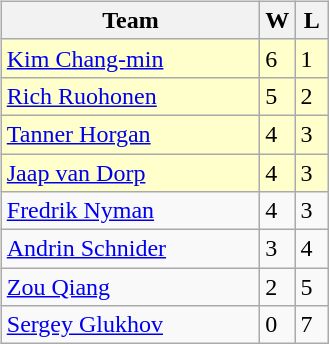<table style="font-size: 100%;">
<tr>
<td width=10% valign="top"><br><table class="wikitable">
<tr>
<th width=165>Team</th>
<th width=15>W</th>
<th width=15>L</th>
</tr>
<tr bgcolor=#ffffcc>
<td> <a href='#'>Kim Chang-min</a></td>
<td>6</td>
<td>1</td>
</tr>
<tr bgcolor=#ffffcc>
<td> <a href='#'>Rich Ruohonen</a></td>
<td>5</td>
<td>2</td>
</tr>
<tr bgcolor=#ffffcc>
<td> <a href='#'>Tanner Horgan</a></td>
<td>4</td>
<td>3</td>
</tr>
<tr bgcolor=#ffffcc>
<td> <a href='#'>Jaap van Dorp</a></td>
<td>4</td>
<td>3</td>
</tr>
<tr>
<td> <a href='#'>Fredrik Nyman</a></td>
<td>4</td>
<td>3</td>
</tr>
<tr>
<td> <a href='#'>Andrin Schnider</a></td>
<td>3</td>
<td>4</td>
</tr>
<tr>
<td> <a href='#'>Zou Qiang</a></td>
<td>2</td>
<td>5</td>
</tr>
<tr>
<td> <a href='#'>Sergey Glukhov</a></td>
<td>0</td>
<td>7</td>
</tr>
</table>
</td>
</tr>
</table>
